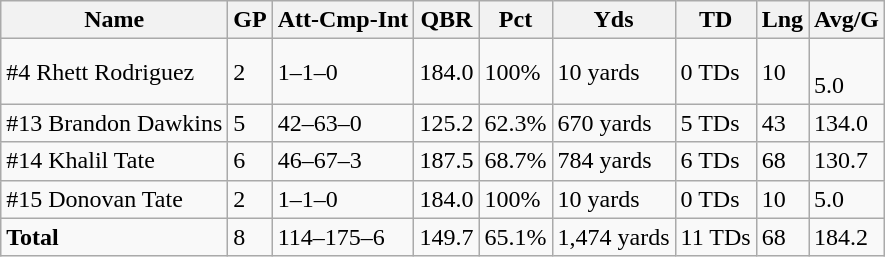<table class="wikitable" style="white-space:nowrap;">
<tr>
<th>Name</th>
<th>GP</th>
<th>Att-Cmp-Int</th>
<th>QBR</th>
<th>Pct</th>
<th>Yds</th>
<th>TD</th>
<th>Lng</th>
<th>Avg/G</th>
</tr>
<tr>
<td>#4 Rhett Rodriguez</td>
<td>2</td>
<td>1–1–0</td>
<td>184.0</td>
<td>100%</td>
<td>10 yards</td>
<td>0 TDs</td>
<td>10</td>
<td><br>5.0</td>
</tr>
<tr>
<td>#13 Brandon Dawkins</td>
<td>5</td>
<td>42–63–0</td>
<td>125.2</td>
<td>62.3%</td>
<td>670 yards</td>
<td>5 TDs</td>
<td>43</td>
<td>134.0</td>
</tr>
<tr>
<td>#14 Khalil Tate</td>
<td>6</td>
<td>46–67–3</td>
<td>187.5</td>
<td>68.7%</td>
<td>784 yards</td>
<td>6 TDs</td>
<td>68</td>
<td>130.7</td>
</tr>
<tr>
<td>#15 Donovan Tate</td>
<td>2</td>
<td>1–1–0</td>
<td>184.0</td>
<td>100%</td>
<td>10 yards</td>
<td>0 TDs</td>
<td>10</td>
<td>5.0</td>
</tr>
<tr>
<td><strong>Total</strong></td>
<td>8</td>
<td>114–175–6</td>
<td>149.7</td>
<td>65.1%</td>
<td>1,474 yards</td>
<td>11 TDs</td>
<td>68</td>
<td>184.2</td>
</tr>
</table>
